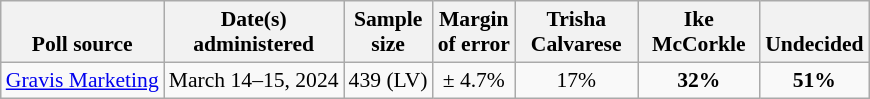<table class="wikitable" style="font-size:90%;text-align:center;">
<tr valign=bottom>
<th>Poll source</th>
<th>Date(s)<br>administered</th>
<th>Sample<br>size</th>
<th>Margin<br>of error</th>
<th style="width:75px;">Trisha<br>Calvarese</th>
<th style="width:75px;">Ike<br>McCorkle</th>
<th>Undecided</th>
</tr>
<tr>
<td style="text-align:left;"><a href='#'>Gravis Marketing</a></td>
<td>March 14–15, 2024</td>
<td>439 (LV)</td>
<td>± 4.7%</td>
<td>17%</td>
<td><strong>32%</strong></td>
<td><strong>51%</strong></td>
</tr>
</table>
